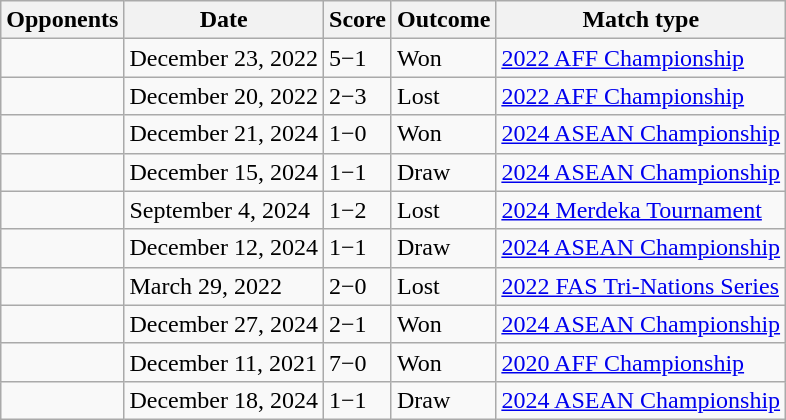<table class="wikitable">
<tr>
<th>Opponents</th>
<th>Date</th>
<th>Score</th>
<th>Outcome</th>
<th>Match type</th>
</tr>
<tr>
<td></td>
<td>December 23, 2022</td>
<td>5−1</td>
<td>Won</td>
<td><a href='#'>2022 AFF Championship</a></td>
</tr>
<tr>
<td></td>
<td>December 20, 2022</td>
<td>2−3</td>
<td>Lost</td>
<td><a href='#'>2022 AFF Championship</a></td>
</tr>
<tr>
<td></td>
<td>December 21, 2024</td>
<td>1−0</td>
<td>Won</td>
<td><a href='#'>2024 ASEAN Championship</a></td>
</tr>
<tr>
<td></td>
<td>December 15, 2024</td>
<td>1−1</td>
<td>Draw</td>
<td><a href='#'>2024 ASEAN Championship</a></td>
</tr>
<tr>
<td></td>
<td>September 4, 2024</td>
<td>1−2</td>
<td>Lost</td>
<td><a href='#'>2024 Merdeka Tournament</a></td>
</tr>
<tr>
<td></td>
<td>December 12, 2024</td>
<td>1−1</td>
<td>Draw</td>
<td><a href='#'>2024 ASEAN Championship</a></td>
</tr>
<tr>
<td></td>
<td>March 29, 2022</td>
<td>2−0</td>
<td>Lost</td>
<td><a href='#'>2022 FAS Tri-Nations Series</a></td>
</tr>
<tr>
<td></td>
<td>December 27, 2024</td>
<td>2−1</td>
<td>Won</td>
<td><a href='#'>2024 ASEAN Championship</a></td>
</tr>
<tr>
<td></td>
<td>December 11, 2021</td>
<td>7−0</td>
<td>Won</td>
<td><a href='#'>2020 AFF Championship</a></td>
</tr>
<tr>
<td></td>
<td>December 18, 2024</td>
<td>1−1</td>
<td>Draw</td>
<td><a href='#'>2024 ASEAN Championship</a></td>
</tr>
</table>
